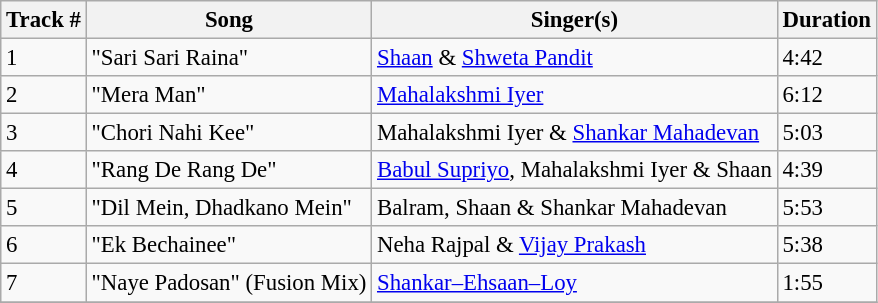<table class="wikitable" style="font-size:95%;">
<tr>
<th>Track #</th>
<th>Song</th>
<th>Singer(s)</th>
<th>Duration</th>
</tr>
<tr>
<td>1</td>
<td>"Sari Sari Raina"</td>
<td><a href='#'>Shaan</a> & <a href='#'>Shweta Pandit</a></td>
<td>4:42</td>
</tr>
<tr>
<td>2</td>
<td>"Mera Man"</td>
<td><a href='#'>Mahalakshmi Iyer</a></td>
<td>6:12</td>
</tr>
<tr>
<td>3</td>
<td>"Chori Nahi Kee"</td>
<td>Mahalakshmi Iyer & <a href='#'>Shankar Mahadevan</a></td>
<td>5:03</td>
</tr>
<tr>
<td>4</td>
<td>"Rang De Rang De"</td>
<td><a href='#'>Babul Supriyo</a>, Mahalakshmi Iyer & Shaan</td>
<td>4:39</td>
</tr>
<tr>
<td>5</td>
<td>"Dil Mein, Dhadkano Mein"</td>
<td>Balram, Shaan & Shankar Mahadevan</td>
<td>5:53</td>
</tr>
<tr>
<td>6</td>
<td>"Ek Bechainee"</td>
<td>Neha Rajpal & <a href='#'>Vijay Prakash</a></td>
<td>5:38</td>
</tr>
<tr>
<td>7</td>
<td>"Naye Padosan" (Fusion Mix)</td>
<td><a href='#'>Shankar–Ehsaan–Loy</a></td>
<td>1:55</td>
</tr>
<tr>
</tr>
</table>
